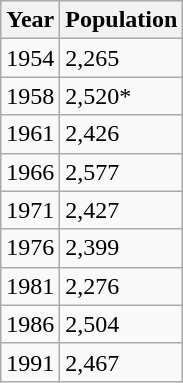<table class="wikitable">
<tr>
<th>Year</th>
<th>Population</th>
</tr>
<tr>
<td>1954</td>
<td>2,265</td>
</tr>
<tr>
<td>1958</td>
<td>2,520*</td>
</tr>
<tr>
<td>1961</td>
<td>2,426</td>
</tr>
<tr>
<td>1966</td>
<td>2,577</td>
</tr>
<tr>
<td>1971</td>
<td>2,427</td>
</tr>
<tr>
<td>1976</td>
<td>2,399</td>
</tr>
<tr>
<td>1981</td>
<td>2,276</td>
</tr>
<tr>
<td>1986</td>
<td>2,504</td>
</tr>
<tr>
<td>1991</td>
<td>2,467</td>
</tr>
</table>
